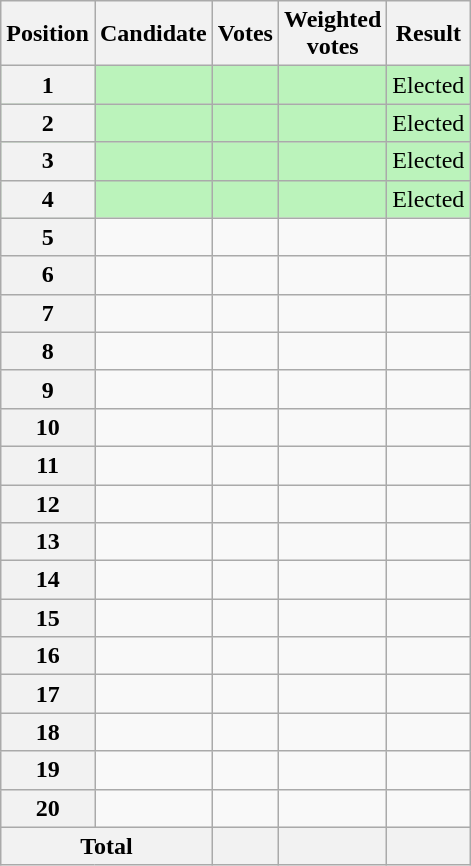<table class="wikitable sortable">
<tr>
<th scope="col">Position</th>
<th scope="col">Candidate</th>
<th scope="col">Votes</th>
<th scope="col">Weighted<br>votes</th>
<th scope="col">Result</th>
</tr>
<tr bgcolor=bbf3bb>
<th scope="row">1</th>
<td></td>
<td style="text-align:right"></td>
<td style="text-align:right"></td>
<td>Elected</td>
</tr>
<tr bgcolor=bbf3bb>
<th scope="row">2</th>
<td></td>
<td style="text-align:right"></td>
<td style="text-align:right"></td>
<td>Elected</td>
</tr>
<tr bgcolor=bbf3bb>
<th scope="row">3</th>
<td></td>
<td style="text-align:right"></td>
<td style="text-align:right"></td>
<td>Elected</td>
</tr>
<tr bgcolor=bbf3bb>
<th scope="row">4</th>
<td></td>
<td style="text-align:right"></td>
<td style="text-align:right"></td>
<td>Elected</td>
</tr>
<tr>
<th scope="row">5</th>
<td></td>
<td style="text-align:right"></td>
<td style="text-align:right"></td>
<td></td>
</tr>
<tr>
<th scope="row">6</th>
<td></td>
<td style="text-align:right"></td>
<td style="text-align:right"></td>
<td></td>
</tr>
<tr>
<th scope="row">7</th>
<td></td>
<td style="text-align:right"></td>
<td style="text-align:right"></td>
<td></td>
</tr>
<tr>
<th scope="row">8</th>
<td></td>
<td style="text-align:right"></td>
<td style="text-align:right"></td>
<td></td>
</tr>
<tr>
<th scope="row">9</th>
<td></td>
<td style="text-align:right"></td>
<td style="text-align:right"></td>
<td></td>
</tr>
<tr>
<th scope="row">10</th>
<td></td>
<td style="text-align:right"></td>
<td style="text-align:right"></td>
<td></td>
</tr>
<tr>
<th scope="row">11</th>
<td></td>
<td style="text-align:right"></td>
<td style="text-align:right"></td>
<td></td>
</tr>
<tr>
<th scope="row">12</th>
<td></td>
<td style="text-align:right"></td>
<td style="text-align:right"></td>
<td></td>
</tr>
<tr>
<th scope="row">13</th>
<td></td>
<td style="text-align:right"></td>
<td style="text-align:right"></td>
<td></td>
</tr>
<tr>
<th scope="row">14</th>
<td></td>
<td style="text-align:right"></td>
<td style="text-align:right"></td>
<td></td>
</tr>
<tr>
<th scope="row">15</th>
<td></td>
<td style="text-align:right"></td>
<td style="text-align:right"></td>
<td></td>
</tr>
<tr>
<th scope="row">16</th>
<td></td>
<td style="text-align:right"></td>
<td style="text-align:right"></td>
<td></td>
</tr>
<tr>
<th scope="row">17</th>
<td></td>
<td style="text-align:right"></td>
<td style="text-align:right"></td>
<td></td>
</tr>
<tr>
<th scope="row">18</th>
<td></td>
<td style="text-align:right"></td>
<td style="text-align:right"></td>
<td></td>
</tr>
<tr>
<th scope="row">19</th>
<td></td>
<td style="text-align:right"></td>
<td style="text-align:right"></td>
<td></td>
</tr>
<tr>
<th scope="row">20</th>
<td></td>
<td style="text-align:right"></td>
<td style="text-align:right"></td>
<td></td>
</tr>
<tr class="sortbottom">
<th scope="row" colspan="2">Total</th>
<th style="text-align:right"></th>
<th style="text-align:right"></th>
<th></th>
</tr>
</table>
